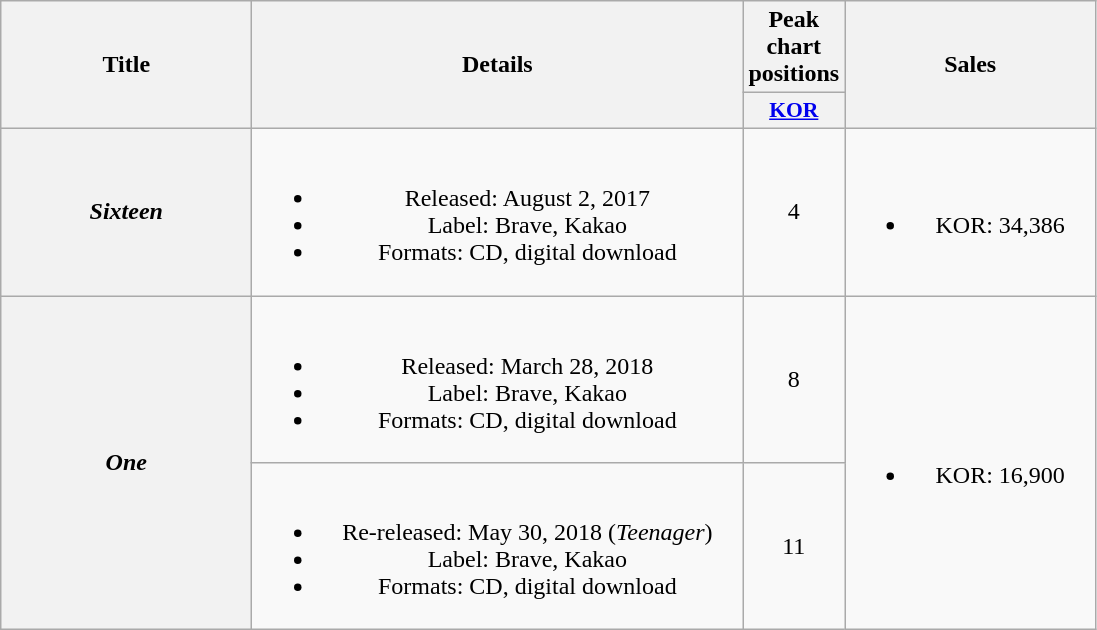<table class="wikitable plainrowheaders" style="text-align:center">
<tr>
<th scope="col" rowspan="2" style="width:10em">Title</th>
<th scope="col" rowspan="2" style="width:20em">Details</th>
<th scope="col" colspan="1">Peak chart positions</th>
<th scope="col" rowspan="2" style="width:10em">Sales</th>
</tr>
<tr>
<th scope="col" style="width:3em;font-size:90%"><a href='#'>KOR</a><br></th>
</tr>
<tr>
<th scope="row"><em>Sixteen</em></th>
<td><br><ul><li>Released: August 2, 2017</li><li>Label: Brave, Kakao</li><li>Formats: CD, digital download</li></ul></td>
<td>4</td>
<td><br><ul><li>KOR: 34,386</li></ul></td>
</tr>
<tr>
<th scope="row" rowspan="2"><em>One</em></th>
<td><br><ul><li>Released: March 28, 2018</li><li>Label: Brave, Kakao</li><li>Formats: CD, digital download</li></ul></td>
<td>8</td>
<td rowspan="2"><br><ul><li>KOR: 16,900</li></ul></td>
</tr>
<tr>
<td><br><ul><li>Re-released: May 30, 2018 (<em>Teenager</em>)</li><li>Label: Brave, Kakao</li><li>Formats: CD, digital download</li></ul></td>
<td>11</td>
</tr>
</table>
